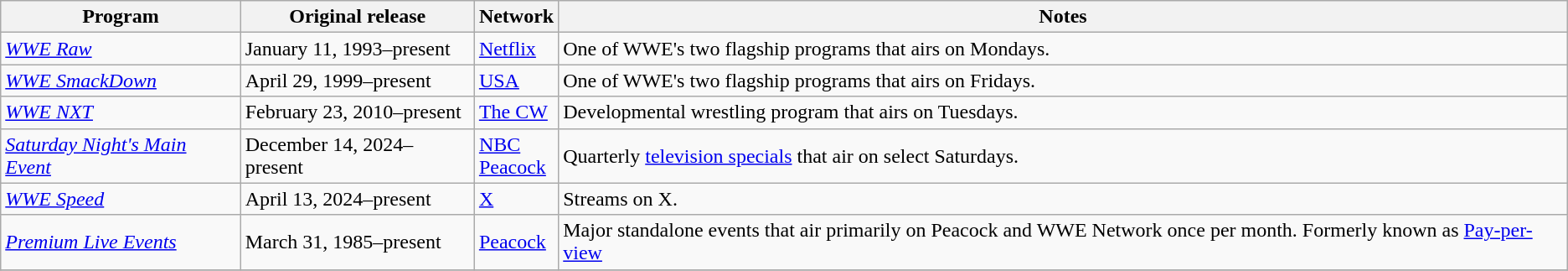<table class="wikitable">
<tr>
<th>Program</th>
<th>Original release</th>
<th>Network</th>
<th>Notes</th>
</tr>
<tr>
<td><em><a href='#'>WWE Raw</a></em></td>
<td>January 11, 1993–present</td>
<td><a href='#'>Netflix</a></td>
<td>One of WWE's two flagship programs that airs on Mondays.</td>
</tr>
<tr>
<td><em><a href='#'>WWE SmackDown</a></em></td>
<td>April 29, 1999–present</td>
<td><a href='#'>USA</a></td>
<td>One of WWE's two flagship programs that airs on Fridays.</td>
</tr>
<tr>
<td><em><a href='#'>WWE NXT</a></em></td>
<td>February 23, 2010–present</td>
<td><a href='#'>The CW</a></td>
<td>Developmental wrestling program that airs on Tuesdays.</td>
</tr>
<tr>
<td><em><a href='#'>Saturday Night's Main Event</a></em></td>
<td>December 14, 2024–present</td>
<td><a href='#'>NBC</a><br><a href='#'>Peacock</a></td>
<td>Quarterly <a href='#'>television specials</a> that air on select Saturdays.</td>
</tr>
<tr>
<td><em><a href='#'>WWE Speed</a></em></td>
<td>April 13, 2024–present</td>
<td><a href='#'>X</a></td>
<td>Streams on X.</td>
</tr>
<tr>
<td><em><a href='#'>Premium Live Events</a></em></td>
<td>March 31, 1985–present</td>
<td><a href='#'>Peacock</a></td>
<td>Major standalone events that air primarily on Peacock and WWE Network once per month. Formerly known as <a href='#'>Pay-per-view</a></td>
</tr>
<tr>
</tr>
</table>
